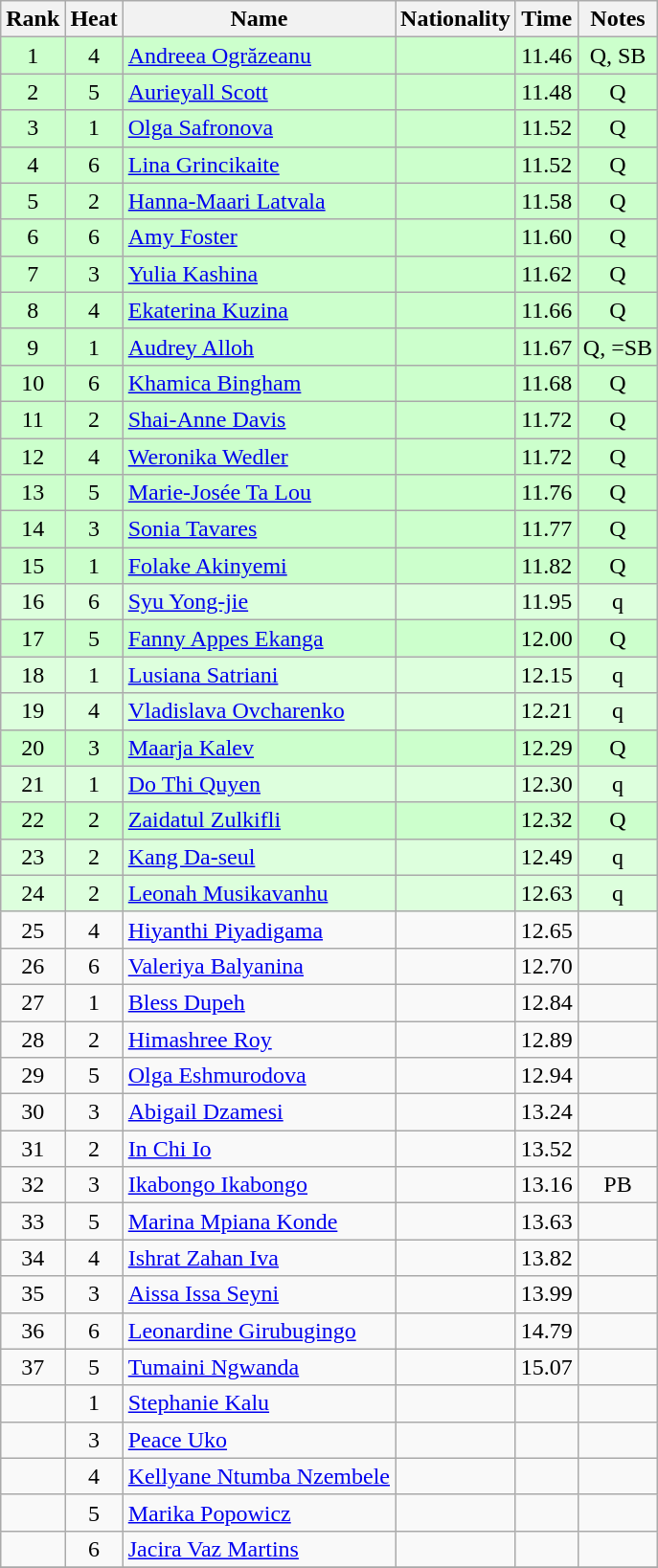<table class="wikitable sortable" style="text-align:center">
<tr>
<th>Rank</th>
<th>Heat</th>
<th>Name</th>
<th>Nationality</th>
<th>Time</th>
<th>Notes</th>
</tr>
<tr bgcolor=ccffcc>
<td>1</td>
<td>4</td>
<td align=left><a href='#'>Andreea Ogrăzeanu</a></td>
<td align=left></td>
<td>11.46</td>
<td>Q, SB</td>
</tr>
<tr bgcolor=ccffcc>
<td>2</td>
<td>5</td>
<td align=left><a href='#'>Aurieyall Scott</a></td>
<td align=left></td>
<td>11.48</td>
<td>Q</td>
</tr>
<tr bgcolor=ccffcc>
<td>3</td>
<td>1</td>
<td align=left><a href='#'>Olga Safronova</a></td>
<td align=left></td>
<td>11.52</td>
<td>Q</td>
</tr>
<tr bgcolor=ccffcc>
<td>4</td>
<td>6</td>
<td align=left><a href='#'>Lina Grincikaite</a></td>
<td align=left></td>
<td>11.52</td>
<td>Q</td>
</tr>
<tr bgcolor=ccffcc>
<td>5</td>
<td>2</td>
<td align=left><a href='#'>Hanna-Maari Latvala</a></td>
<td align=left></td>
<td>11.58</td>
<td>Q</td>
</tr>
<tr bgcolor=ccffcc>
<td>6</td>
<td>6</td>
<td align=left><a href='#'>Amy Foster</a></td>
<td align=left></td>
<td>11.60</td>
<td>Q</td>
</tr>
<tr bgcolor=ccffcc>
<td>7</td>
<td>3</td>
<td align=left><a href='#'>Yulia Kashina</a></td>
<td align=left></td>
<td>11.62</td>
<td>Q</td>
</tr>
<tr bgcolor=ccffcc>
<td>8</td>
<td>4</td>
<td align=left><a href='#'>Ekaterina Kuzina</a></td>
<td align=left></td>
<td>11.66</td>
<td>Q</td>
</tr>
<tr bgcolor=ccffcc>
<td>9</td>
<td>1</td>
<td align=left><a href='#'>Audrey Alloh</a></td>
<td align=left></td>
<td>11.67</td>
<td>Q, =SB</td>
</tr>
<tr bgcolor=ccffcc>
<td>10</td>
<td>6</td>
<td align=left><a href='#'>Khamica Bingham</a></td>
<td align=left></td>
<td>11.68</td>
<td>Q</td>
</tr>
<tr bgcolor=ccffcc>
<td>11</td>
<td>2</td>
<td align=left><a href='#'>Shai-Anne Davis</a></td>
<td align=left></td>
<td>11.72</td>
<td>Q</td>
</tr>
<tr bgcolor=ccffcc>
<td>12</td>
<td>4</td>
<td align=left><a href='#'>Weronika Wedler</a></td>
<td align=left></td>
<td>11.72</td>
<td>Q</td>
</tr>
<tr bgcolor=ccffcc>
<td>13</td>
<td>5</td>
<td align=left><a href='#'>Marie-Josée Ta Lou</a></td>
<td align=left></td>
<td>11.76</td>
<td>Q</td>
</tr>
<tr bgcolor=ccffcc>
<td>14</td>
<td>3</td>
<td align=left><a href='#'>Sonia Tavares</a></td>
<td align=left></td>
<td>11.77</td>
<td>Q</td>
</tr>
<tr bgcolor=ccffcc>
<td>15</td>
<td>1</td>
<td align=left><a href='#'>Folake Akinyemi</a></td>
<td align=left></td>
<td>11.82</td>
<td>Q</td>
</tr>
<tr bgcolor=ddffdd>
<td>16</td>
<td>6</td>
<td align=left><a href='#'>Syu Yong-jie</a></td>
<td align=left></td>
<td>11.95</td>
<td>q</td>
</tr>
<tr bgcolor=ccffcc>
<td>17</td>
<td>5</td>
<td align=left><a href='#'>Fanny Appes Ekanga</a></td>
<td align=left></td>
<td>12.00</td>
<td>Q</td>
</tr>
<tr bgcolor=ddffdd>
<td>18</td>
<td>1</td>
<td align=left><a href='#'>Lusiana Satriani</a></td>
<td align=left></td>
<td>12.15</td>
<td>q</td>
</tr>
<tr bgcolor=ddffdd>
<td>19</td>
<td>4</td>
<td align=left><a href='#'>Vladislava Ovcharenko</a></td>
<td align=left></td>
<td>12.21</td>
<td>q</td>
</tr>
<tr bgcolor=ccffcc>
<td>20</td>
<td>3</td>
<td align=left><a href='#'>Maarja Kalev</a></td>
<td align=left></td>
<td>12.29</td>
<td>Q</td>
</tr>
<tr bgcolor=ddffdd>
<td>21</td>
<td>1</td>
<td align=left><a href='#'>Do Thi Quyen</a></td>
<td align=left></td>
<td>12.30</td>
<td>q</td>
</tr>
<tr bgcolor=ccffcc>
<td>22</td>
<td>2</td>
<td align=left><a href='#'>Zaidatul Zulkifli</a></td>
<td align=left></td>
<td>12.32</td>
<td>Q</td>
</tr>
<tr bgcolor=ddffdd>
<td>23</td>
<td>2</td>
<td align=left><a href='#'>Kang Da-seul</a></td>
<td align=left></td>
<td>12.49</td>
<td>q</td>
</tr>
<tr bgcolor=ddffdd>
<td>24</td>
<td>2</td>
<td align=left><a href='#'>Leonah Musikavanhu</a></td>
<td align=left></td>
<td>12.63</td>
<td>q</td>
</tr>
<tr>
<td>25</td>
<td>4</td>
<td align=left><a href='#'>Hiyanthi Piyadigama</a></td>
<td align=left></td>
<td>12.65</td>
<td></td>
</tr>
<tr>
<td>26</td>
<td>6</td>
<td align=left><a href='#'>Valeriya Balyanina</a></td>
<td align=left></td>
<td>12.70</td>
<td></td>
</tr>
<tr>
<td>27</td>
<td>1</td>
<td align=left><a href='#'>Bless Dupeh</a></td>
<td align=left></td>
<td>12.84</td>
<td></td>
</tr>
<tr>
<td>28</td>
<td>2</td>
<td align=left><a href='#'>Himashree Roy</a></td>
<td align=left></td>
<td>12.89</td>
<td></td>
</tr>
<tr>
<td>29</td>
<td>5</td>
<td align=left><a href='#'>Olga Eshmurodova</a></td>
<td align=left></td>
<td>12.94</td>
<td></td>
</tr>
<tr>
<td>30</td>
<td>3</td>
<td align=left><a href='#'>Abigail Dzamesi</a></td>
<td align=left></td>
<td>13.24</td>
<td></td>
</tr>
<tr>
<td>31</td>
<td>2</td>
<td align=left><a href='#'>In Chi Io</a></td>
<td align=left></td>
<td>13.52</td>
<td></td>
</tr>
<tr>
<td>32</td>
<td>3</td>
<td align=left><a href='#'>Ikabongo Ikabongo</a></td>
<td align=left></td>
<td>13.16</td>
<td>PB</td>
</tr>
<tr>
<td>33</td>
<td>5</td>
<td align=left><a href='#'>Marina Mpiana Konde</a></td>
<td align=left></td>
<td>13.63</td>
<td></td>
</tr>
<tr>
<td>34</td>
<td>4</td>
<td align=left><a href='#'>Ishrat Zahan Iva</a></td>
<td align=left></td>
<td>13.82</td>
<td></td>
</tr>
<tr>
<td>35</td>
<td>3</td>
<td align=left><a href='#'>Aissa Issa Seyni</a></td>
<td align=left></td>
<td>13.99</td>
<td></td>
</tr>
<tr>
<td>36</td>
<td>6</td>
<td align=left><a href='#'>Leonardine Girubugingo</a></td>
<td align=left></td>
<td>14.79</td>
<td></td>
</tr>
<tr>
<td>37</td>
<td>5</td>
<td align=left><a href='#'>Tumaini Ngwanda</a></td>
<td align=left></td>
<td>15.07</td>
<td></td>
</tr>
<tr>
<td></td>
<td>1</td>
<td align=left><a href='#'>Stephanie Kalu</a></td>
<td align=left></td>
<td></td>
<td></td>
</tr>
<tr>
<td></td>
<td>3</td>
<td align=left><a href='#'>Peace Uko</a></td>
<td align=left></td>
<td></td>
<td></td>
</tr>
<tr>
<td></td>
<td>4</td>
<td align=left><a href='#'>Kellyane Ntumba Nzembele</a></td>
<td align=left></td>
<td></td>
<td></td>
</tr>
<tr>
<td></td>
<td>5</td>
<td align=left><a href='#'>Marika Popowicz</a></td>
<td align=left></td>
<td></td>
<td></td>
</tr>
<tr>
<td></td>
<td>6</td>
<td align=left><a href='#'>Jacira Vaz Martins</a></td>
<td align=left></td>
<td></td>
<td></td>
</tr>
<tr>
</tr>
</table>
